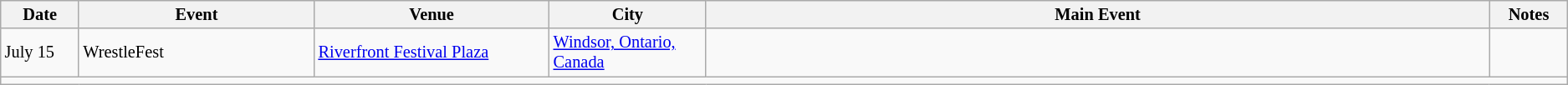<table class="sortable wikitable succession-box" style="font-size:85%;">
<tr>
<th scope="col" style="width:5%;">Date</th>
<th scope="col" style="width:15%;">Event</th>
<th scope="col" style="width:15%;">Venue</th>
<th scope="col" style="width:10%;">City</th>
<th scope="col" style="width:50%;">Main Event</th>
<th scope="col" style="width:10%;">Notes</th>
</tr>
<tr>
<td>July 15</td>
<td>WrestleFest</td>
<td><a href='#'>Riverfront Festival Plaza</a></td>
<td><a href='#'>Windsor, Ontario, Canada</a></td>
<td></td>
<td></td>
</tr>
<tr>
<td colspan="6"></td>
</tr>
</table>
